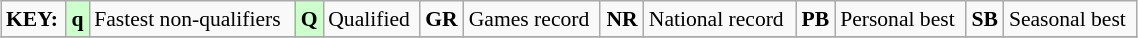<table class="wikitable" style="margin:0.5em auto; font-size:90%;position:relative;" width=60%>
<tr>
<td><strong>KEY:</strong></td>
<td bgcolor=ccffcc align=center><strong>q</strong></td>
<td>Fastest non-qualifiers</td>
<td bgcolor=ccffcc align=center><strong>Q</strong></td>
<td>Qualified</td>
<td align=center><strong>GR</strong></td>
<td>Games record</td>
<td align=center><strong>NR</strong></td>
<td>National record</td>
<td align=center><strong>PB</strong></td>
<td>Personal best</td>
<td align=center><strong>SB</strong></td>
<td>Seasonal best</td>
</tr>
<tr>
</tr>
</table>
